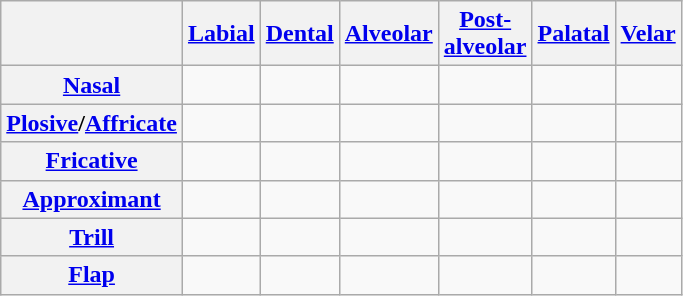<table class="wikitable" style="text-align: center;">
<tr>
<th></th>
<th colspan="2"><a href='#'>Labial</a></th>
<th colspan="2"><a href='#'>Dental</a></th>
<th><a href='#'>Alveolar</a></th>
<th><a href='#'>Post-<br>alveolar</a></th>
<th colspan="2"><a href='#'>Palatal</a></th>
<th colspan="2"><a href='#'>Velar</a></th>
</tr>
<tr>
<th><a href='#'>Nasal</a></th>
<td colspan="2"></td>
<td colspan="2"></td>
<td></td>
<td></td>
<td colspan="2"></td>
<td colspan="2"></td>
</tr>
<tr>
<th><a href='#'>Plosive</a>/<a href='#'>Affricate</a></th>
<td style="border-right: 0;"></td>
<td style="border-left: 0;"></td>
<td style="border-right: 0;"></td>
<td style="border-left: 0;"></td>
<td></td>
<td></td>
<td style="border-right: 0;"></td>
<td style="border-left: 0;"></td>
<td style="border-right: 0;"></td>
<td style="border-left: 0;"></td>
</tr>
<tr>
<th><a href='#'>Fricative</a></th>
<td colspan="2"></td>
<td colspan="2"></td>
<td></td>
<td></td>
<td colspan="2"></td>
<td colspan="2"></td>
</tr>
<tr>
<th><a href='#'>Approximant</a></th>
<td colspan="2"></td>
<td colspan="2"></td>
<td></td>
<td></td>
<td colspan="2"></td>
<td colspan="2"></td>
</tr>
<tr>
<th><a href='#'>Trill</a></th>
<td colspan="2"></td>
<td colspan="2"></td>
<td></td>
<td></td>
<td colspan="2"></td>
<td colspan="2"></td>
</tr>
<tr>
<th><a href='#'>Flap</a></th>
<td colspan="2"></td>
<td colspan="2"></td>
<td></td>
<td></td>
<td colspan="2"></td>
<td colspan="2"></td>
</tr>
</table>
